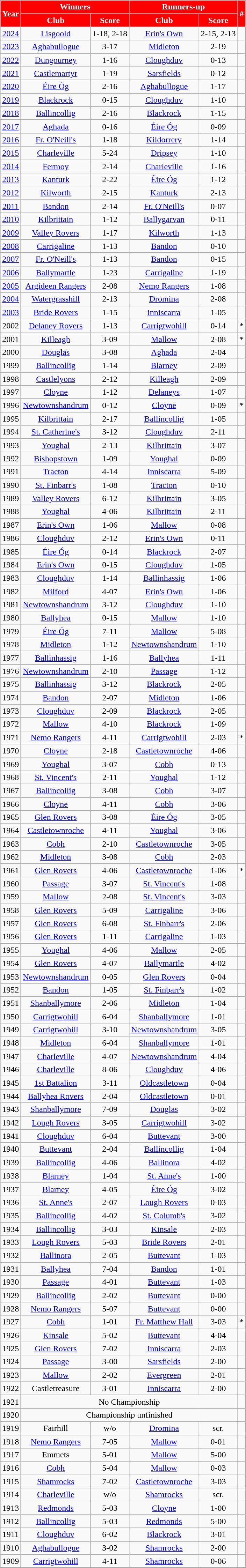<table class="wikitable sortable" style="text-align:center">
<tr>
<th rowspan="2" style="background:red;color:white" scope="col" !>Year</th>
<th colspan="2" style="background:red;color:white" scope="col" !>Winners</th>
<th colspan="2" style="background:red;color:white" class="unsortable" scope="col" !>Runners-up</th>
<th rowspan="2" style="background:red;color:white" scope="col" !>#</th>
</tr>
<tr>
<th style="background:red;color:white" scope="col" !>Club</th>
<th style="background:red;color:white" scope="col" !>Score</th>
<th style="background:red;color:white" scope="col" !>Club</th>
<th style="background:red;color:white" scope="col" !>Score</th>
</tr>
<tr>
<td><a href='#'>2024</a></td>
<td><a href='#'>Lisgoold</a></td>
<td>1-18, 2-18</td>
<td><a href='#'>Erin's Own</a></td>
<td>2-15, 2-13</td>
<td></td>
</tr>
<tr>
<td><a href='#'>2023</a></td>
<td><a href='#'>Aghabullogue</a></td>
<td>3-17</td>
<td><a href='#'>Midleton</a></td>
<td>2-19</td>
<td></td>
</tr>
<tr>
<td><a href='#'>2022</a></td>
<td><a href='#'>Dungourney</a></td>
<td>1-16</td>
<td><a href='#'>Cloughduv</a></td>
<td>0-13</td>
<td></td>
</tr>
<tr>
<td><a href='#'>2021</a></td>
<td><a href='#'>Castlemartyr</a></td>
<td>1-19</td>
<td><a href='#'>Sarsfields</a></td>
<td>0-12</td>
<td></td>
</tr>
<tr>
<td><a href='#'>2020</a></td>
<td><a href='#'>Éire Óg</a></td>
<td>2-16</td>
<td><a href='#'>Aghabullogue</a></td>
<td>1-17</td>
<td></td>
</tr>
<tr>
<td><a href='#'>2019</a></td>
<td><a href='#'>Blackrock</a></td>
<td>0-15</td>
<td><a href='#'>Cloughduv</a></td>
<td>1-10</td>
<td></td>
</tr>
<tr>
<td><a href='#'>2018</a></td>
<td><a href='#'>Ballincollig</a></td>
<td>2-16</td>
<td><a href='#'>Blackrock</a></td>
<td>1-15</td>
<td></td>
</tr>
<tr>
<td><a href='#'>2017</a></td>
<td><a href='#'>Aghada</a></td>
<td>0-16</td>
<td><a href='#'>Éire Óg</a></td>
<td>0-09</td>
<td></td>
</tr>
<tr>
<td><a href='#'>2016</a></td>
<td><a href='#'>Fr. O'Neill's</a></td>
<td>1-18</td>
<td><a href='#'>Kildorrery</a></td>
<td>1-14</td>
<td></td>
</tr>
<tr>
<td><a href='#'>2015</a></td>
<td><a href='#'>Charleville</a></td>
<td>5-24</td>
<td><a href='#'>Dripsey</a></td>
<td>1-10</td>
<td></td>
</tr>
<tr>
<td><a href='#'>2014</a></td>
<td><a href='#'>Fermoy</a></td>
<td>2-14</td>
<td><a href='#'>Charleville</a></td>
<td>1-16</td>
<td></td>
</tr>
<tr>
<td><a href='#'>2013</a></td>
<td><a href='#'>Kanturk</a></td>
<td>2-22</td>
<td><a href='#'>Éire Óg</a></td>
<td>1-12</td>
<td></td>
</tr>
<tr>
<td><a href='#'>2012</a></td>
<td><a href='#'>Kilworth</a></td>
<td>2-15</td>
<td><a href='#'>Kanturk</a></td>
<td>2-13</td>
<td></td>
</tr>
<tr>
<td><a href='#'>2011</a></td>
<td><a href='#'>Bandon</a></td>
<td>2-14</td>
<td><a href='#'>Fr. O'Neill's</a></td>
<td>0-07</td>
<td></td>
</tr>
<tr>
<td><a href='#'>2010</a></td>
<td><a href='#'>Kilbrittain</a></td>
<td>1-12</td>
<td><a href='#'>Ballygarvan</a></td>
<td>0-11</td>
<td></td>
</tr>
<tr>
<td><a href='#'>2009</a></td>
<td><a href='#'>Valley Rovers</a></td>
<td>1-17</td>
<td><a href='#'>Kilworth</a></td>
<td>1-13</td>
<td></td>
</tr>
<tr>
<td><a href='#'>2008</a></td>
<td><a href='#'>Carrigaline</a></td>
<td>1-13</td>
<td><a href='#'>Bandon</a></td>
<td>0-10</td>
<td></td>
</tr>
<tr>
<td><a href='#'>2007</a></td>
<td><a href='#'>Fr. O'Neill's</a></td>
<td>1-13</td>
<td><a href='#'>Bandon</a></td>
<td>0-15</td>
<td></td>
</tr>
<tr>
<td><a href='#'>2006</a></td>
<td><a href='#'>Ballymartle</a></td>
<td>1-23</td>
<td><a href='#'>Carrigaline</a></td>
<td>1-19</td>
<td></td>
</tr>
<tr>
<td><a href='#'>2005</a></td>
<td><a href='#'>Argideen Rangers</a></td>
<td>2-08</td>
<td><a href='#'>Nemo Rangers</a></td>
<td>1-08</td>
<td></td>
</tr>
<tr>
<td><a href='#'>2004</a></td>
<td><a href='#'>Watergrasshill</a></td>
<td>2-13</td>
<td><a href='#'>Dromina</a></td>
<td>2-08</td>
<td></td>
</tr>
<tr>
<td><a href='#'>2003</a></td>
<td><a href='#'>Bride Rovers</a></td>
<td>1-15</td>
<td><a href='#'>inniscarra</a></td>
<td>1-05</td>
<td></td>
</tr>
<tr>
<td>2002</td>
<td><a href='#'>Delaney Rovers</a></td>
<td>1-13</td>
<td><a href='#'>Carrigtwohill</a></td>
<td>0-14</td>
<td>*</td>
</tr>
<tr>
<td>2001</td>
<td><a href='#'>Killeagh</a></td>
<td>3-09</td>
<td><a href='#'>Mallow</a></td>
<td>2-08</td>
<td>*</td>
</tr>
<tr>
<td>2000</td>
<td><a href='#'>Douglas</a></td>
<td>3-08</td>
<td><a href='#'>Aghada</a></td>
<td>2-04</td>
<td></td>
</tr>
<tr>
<td>1999</td>
<td><a href='#'>Ballincollig</a></td>
<td>1-14</td>
<td><a href='#'>Blarney</a></td>
<td>2-09</td>
<td></td>
</tr>
<tr>
<td>1998</td>
<td><a href='#'>Castlelyons</a></td>
<td>2-12</td>
<td><a href='#'>Killeagh</a></td>
<td>2-09</td>
<td></td>
</tr>
<tr>
<td>1997</td>
<td><a href='#'>Cloyne</a></td>
<td>1-12</td>
<td><a href='#'>Delaneys</a></td>
<td>1-07</td>
<td></td>
</tr>
<tr>
<td>1996</td>
<td><a href='#'>Newtownshandrum</a></td>
<td>0-12</td>
<td><a href='#'>Cloyne</a></td>
<td>0-09</td>
<td>*</td>
</tr>
<tr>
<td>1995</td>
<td><a href='#'>Kilbrittain</a></td>
<td>2-17</td>
<td><a href='#'>Ballincollig</a></td>
<td>1-05</td>
<td></td>
</tr>
<tr>
<td>1994</td>
<td><a href='#'>St. Catherine's</a></td>
<td>3-12</td>
<td><a href='#'>Cloughduv</a></td>
<td>2-11</td>
<td></td>
</tr>
<tr>
<td>1993</td>
<td><a href='#'>Youghal</a></td>
<td>2-13</td>
<td><a href='#'>Kilbrittain</a></td>
<td>3-07</td>
<td></td>
</tr>
<tr>
<td>1992</td>
<td><a href='#'>Bishopstown</a></td>
<td>1-09</td>
<td><a href='#'>Youghal</a></td>
<td>0-09</td>
<td></td>
</tr>
<tr>
<td>1991</td>
<td><a href='#'>Tracton</a></td>
<td>4-14</td>
<td><a href='#'>Inniscarra</a></td>
<td>5-09</td>
<td></td>
</tr>
<tr>
<td>1990</td>
<td><a href='#'>St. Finbarr's</a></td>
<td>1-08</td>
<td><a href='#'>Tracton</a></td>
<td>0-10</td>
<td></td>
</tr>
<tr>
<td>1989</td>
<td><a href='#'>Valley Rovers</a></td>
<td>6-12</td>
<td><a href='#'>Kilbrittain</a></td>
<td>3-05</td>
<td></td>
</tr>
<tr>
<td>1988</td>
<td><a href='#'>Youghal</a></td>
<td>4-06</td>
<td><a href='#'>Kilbrittain</a></td>
<td>2-11</td>
<td></td>
</tr>
<tr>
<td>1987</td>
<td><a href='#'>Erin's Own</a></td>
<td>1-06</td>
<td><a href='#'>Mallow</a></td>
<td>0-08</td>
<td></td>
</tr>
<tr>
<td>1986</td>
<td><a href='#'>Cloughduv</a></td>
<td>2-12</td>
<td><a href='#'>Erin's Own</a></td>
<td>0-11</td>
<td></td>
</tr>
<tr>
<td>1985</td>
<td><a href='#'>Éire Óg</a></td>
<td>0-14</td>
<td><a href='#'>Blackrock</a></td>
<td>2-07</td>
<td></td>
</tr>
<tr>
<td>1984</td>
<td><a href='#'>Erin's Own</a></td>
<td>0-15</td>
<td><a href='#'>Cloughduv</a></td>
<td>1-05</td>
<td></td>
</tr>
<tr>
<td>1983</td>
<td><a href='#'>Cloughduv</a></td>
<td>1-14</td>
<td><a href='#'>Ballinhassig</a></td>
<td>1-06</td>
<td></td>
</tr>
<tr>
<td>1982</td>
<td><a href='#'>Milford</a></td>
<td>4-07</td>
<td><a href='#'>Erin's Own</a></td>
<td>1-06</td>
<td></td>
</tr>
<tr>
<td>1981</td>
<td><a href='#'>Newtownshandrum</a></td>
<td>3-12</td>
<td><a href='#'>Cloughduv</a></td>
<td>1-10</td>
<td></td>
</tr>
<tr>
<td>1980</td>
<td><a href='#'>Ballyhea</a></td>
<td>0-15</td>
<td><a href='#'>Mallow</a></td>
<td>1-10</td>
<td></td>
</tr>
<tr>
<td>1979</td>
<td><a href='#'>Éire Óg</a></td>
<td>7-11</td>
<td><a href='#'>Mallow</a></td>
<td>5-08</td>
<td></td>
</tr>
<tr>
<td>1978</td>
<td><a href='#'>Midleton</a></td>
<td>1-12</td>
<td><a href='#'>Newtownshandrum</a></td>
<td>1-10</td>
<td></td>
</tr>
<tr>
<td>1977</td>
<td><a href='#'>Ballinhassig</a></td>
<td>1-16</td>
<td><a href='#'>Ballyhea</a></td>
<td>1-11</td>
<td></td>
</tr>
<tr>
<td>1976</td>
<td><a href='#'>Newtownshandrum</a></td>
<td>2-10</td>
<td><a href='#'>Passage</a></td>
<td>1-12</td>
<td></td>
</tr>
<tr>
<td>1975</td>
<td><a href='#'>Ballinhassig</a></td>
<td>3-12</td>
<td><a href='#'>Blackrock</a></td>
<td>2-05</td>
<td></td>
</tr>
<tr>
<td>1974</td>
<td><a href='#'>Bandon</a></td>
<td>2-07</td>
<td><a href='#'>Midleton</a></td>
<td>1-06</td>
<td></td>
</tr>
<tr>
<td>1973</td>
<td><a href='#'>Cloughduv</a></td>
<td>2-09</td>
<td><a href='#'>Blackrock</a></td>
<td>2-05</td>
<td></td>
</tr>
<tr>
<td>1972</td>
<td><a href='#'>Mallow</a></td>
<td>4-10</td>
<td><a href='#'>Blackrock</a></td>
<td>1-09</td>
<td></td>
</tr>
<tr>
<td>1971</td>
<td><a href='#'>Nemo Rangers</a></td>
<td>4-11</td>
<td><a href='#'>Carrigtwohill</a></td>
<td>2-03</td>
<td>*</td>
</tr>
<tr>
<td>1970</td>
<td><a href='#'>Cloyne</a></td>
<td>2-18</td>
<td><a href='#'>Castletownroche</a></td>
<td>4-06</td>
<td></td>
</tr>
<tr>
<td>1969</td>
<td><a href='#'>Youghal</a></td>
<td>3-07</td>
<td><a href='#'>Cobh</a></td>
<td>0-13</td>
<td></td>
</tr>
<tr>
<td>1968</td>
<td><a href='#'>St. Vincent's</a></td>
<td>2-11</td>
<td><a href='#'>Youghal</a></td>
<td>1-12</td>
<td></td>
</tr>
<tr>
<td>1967</td>
<td><a href='#'>Ballincollig</a></td>
<td>3-08</td>
<td><a href='#'>Cobh</a></td>
<td>3-07</td>
<td></td>
</tr>
<tr>
<td>1966</td>
<td><a href='#'>Cloyne</a></td>
<td>4-11</td>
<td><a href='#'>Cobh</a></td>
<td>3-06</td>
<td></td>
</tr>
<tr>
<td>1965</td>
<td><a href='#'>Glen Rovers</a></td>
<td>3-08</td>
<td><a href='#'>Éire Óg</a></td>
<td>3-05</td>
<td></td>
</tr>
<tr>
<td>1964</td>
<td><a href='#'>Castletownroche</a></td>
<td>4-11</td>
<td><a href='#'>Youghal</a></td>
<td>3-06</td>
<td></td>
</tr>
<tr>
<td>1963</td>
<td><a href='#'>Cobh</a></td>
<td>2-10</td>
<td><a href='#'>Castletownroche</a></td>
<td>3-05</td>
<td></td>
</tr>
<tr>
<td>1962</td>
<td><a href='#'>Midleton</a></td>
<td>3-08</td>
<td><a href='#'>Cobh</a></td>
<td>2-03</td>
<td></td>
</tr>
<tr>
<td>1961</td>
<td><a href='#'>Glen Rovers</a></td>
<td>4-06</td>
<td><a href='#'>Castletownroche</a></td>
<td>1-06</td>
<td>*</td>
</tr>
<tr>
<td>1960</td>
<td><a href='#'>Passage</a></td>
<td>3-07</td>
<td><a href='#'>St. Vincent's</a></td>
<td>1-08</td>
<td></td>
</tr>
<tr>
<td>1959</td>
<td><a href='#'>Mallow</a></td>
<td>2-08</td>
<td><a href='#'>St. Vincent's</a></td>
<td>3-03</td>
<td></td>
</tr>
<tr>
<td>1958</td>
<td><a href='#'>Glen Rovers</a></td>
<td>5-09</td>
<td><a href='#'>Carrigaline</a></td>
<td>3-06</td>
<td></td>
</tr>
<tr>
<td>1957</td>
<td><a href='#'>Glen Rovers</a></td>
<td>6-08</td>
<td><a href='#'>St. Finbarr's</a></td>
<td>2-06</td>
<td></td>
</tr>
<tr>
<td>1956</td>
<td><a href='#'>Glen Rovers</a></td>
<td>1-11</td>
<td><a href='#'>Carrigaline</a></td>
<td>1-03</td>
<td></td>
</tr>
<tr>
<td>1955</td>
<td><a href='#'>Youghal</a></td>
<td>4-06</td>
<td><a href='#'>Mallow</a></td>
<td>2-05</td>
<td></td>
</tr>
<tr>
<td>1954</td>
<td><a href='#'>Glen Rovers</a></td>
<td>4-07</td>
<td><a href='#'>Ballymartle</a></td>
<td>4-02</td>
<td></td>
</tr>
<tr>
<td>1953</td>
<td><a href='#'>Newtownshandrum</a></td>
<td>0-05</td>
<td><a href='#'>Glen Rovers</a></td>
<td>0-04</td>
<td></td>
</tr>
<tr>
<td>1952</td>
<td><a href='#'>Bandon</a></td>
<td>1-05</td>
<td><a href='#'>St. Finbarr's</a></td>
<td>1-02</td>
<td></td>
</tr>
<tr>
<td>1951</td>
<td><a href='#'>Shanballymore</a></td>
<td>2-06</td>
<td><a href='#'>Midleton</a></td>
<td>1-04</td>
<td></td>
</tr>
<tr>
<td>1950</td>
<td><a href='#'>Carrigtwohill</a></td>
<td>6-04</td>
<td><a href='#'>Shanballymore</a></td>
<td>1-01</td>
<td></td>
</tr>
<tr>
<td>1949</td>
<td><a href='#'>Carrigtwohill</a></td>
<td>3-10</td>
<td><a href='#'>Newtownshandrum</a></td>
<td>3-05</td>
<td></td>
</tr>
<tr>
<td>1948</td>
<td><a href='#'>Midleton</a></td>
<td>6-04</td>
<td><a href='#'>Shanballymore</a></td>
<td>1-01</td>
<td></td>
</tr>
<tr>
<td>1947</td>
<td><a href='#'>Charleville</a></td>
<td>4-07</td>
<td><a href='#'>Newtownshandrum</a></td>
<td>4-04</td>
<td></td>
</tr>
<tr>
<td>1946</td>
<td><a href='#'>Charleville</a></td>
<td>8-06</td>
<td><a href='#'>Cloughduv</a></td>
<td>4-06</td>
<td></td>
</tr>
<tr>
<td>1945</td>
<td><a href='#'>1st Battalion</a></td>
<td>3-11</td>
<td><a href='#'>Oldcastletown</a></td>
<td>0-04</td>
<td></td>
</tr>
<tr>
<td>1944</td>
<td><a href='#'>Ballyhea Rovers</a></td>
<td>2-04</td>
<td><a href='#'>Oldcastletown</a></td>
<td>0-01</td>
<td></td>
</tr>
<tr>
<td>1943</td>
<td><a href='#'>Shanballymore</a></td>
<td>7-09</td>
<td><a href='#'>Douglas</a></td>
<td>3-02</td>
<td></td>
</tr>
<tr>
<td>1942</td>
<td><a href='#'>Lough Rovers</a></td>
<td>3-05</td>
<td><a href='#'>Carrigtwohill</a></td>
<td>3-02</td>
<td></td>
</tr>
<tr>
<td>1941</td>
<td><a href='#'>Cloughduv</a></td>
<td>6-04</td>
<td><a href='#'>Buttevant</a></td>
<td>3-00</td>
<td></td>
</tr>
<tr>
<td>1940</td>
<td><a href='#'>Buttevant</a></td>
<td>2-04</td>
<td><a href='#'>Ballincollig</a></td>
<td>1-04</td>
<td></td>
</tr>
<tr>
<td>1939</td>
<td><a href='#'>Ballincollig</a></td>
<td>4-06</td>
<td><a href='#'>Ballinora</a></td>
<td>4-02</td>
<td></td>
</tr>
<tr>
<td>1938</td>
<td><a href='#'>Blarney</a></td>
<td>1-04</td>
<td><a href='#'>St. Anne's</a></td>
<td>1-00</td>
<td></td>
</tr>
<tr>
<td>1937</td>
<td><a href='#'>Blarney</a></td>
<td>4-05</td>
<td><a href='#'>Éire Óg</a></td>
<td>3-02</td>
<td></td>
</tr>
<tr>
<td>1936</td>
<td><a href='#'>St. Anne's</a></td>
<td>2-07</td>
<td><a href='#'>Lough Rovers</a></td>
<td>0-03</td>
<td></td>
</tr>
<tr>
<td>1935</td>
<td><a href='#'>Ballincollig</a></td>
<td>4-02</td>
<td><a href='#'>St. Columb's</a></td>
<td>3-02</td>
<td></td>
</tr>
<tr>
<td>1934</td>
<td><a href='#'>Ballincollig</a></td>
<td>3-03</td>
<td><a href='#'>Kinsale</a></td>
<td>2-03</td>
<td></td>
</tr>
<tr>
<td>1933</td>
<td><a href='#'>Lough Rovers</a></td>
<td>5-03</td>
<td><a href='#'>Bride Rovers</a></td>
<td>2-01</td>
<td></td>
</tr>
<tr>
<td>1932</td>
<td><a href='#'>Ballinora</a></td>
<td>2-05</td>
<td><a href='#'>Buttevant</a></td>
<td>1-03</td>
<td></td>
</tr>
<tr>
<td>1931</td>
<td><a href='#'>Ballyhea</a></td>
<td>7-04</td>
<td><a href='#'>Bandon</a></td>
<td>1-01</td>
<td></td>
</tr>
<tr>
<td>1930</td>
<td><a href='#'>Passage</a></td>
<td>4-01</td>
<td><a href='#'>Buttevant</a></td>
<td>1-03</td>
<td></td>
</tr>
<tr>
<td>1929</td>
<td><a href='#'>Ballincollig</a></td>
<td>2-02</td>
<td><a href='#'>Buttevant</a></td>
<td>0-00</td>
<td></td>
</tr>
<tr>
<td>1928</td>
<td><a href='#'>Nemo Rangers</a></td>
<td>5-07</td>
<td><a href='#'>Buttevant</a></td>
<td>0-00</td>
<td></td>
</tr>
<tr>
<td>1927</td>
<td><a href='#'>Cobh</a></td>
<td>1-01</td>
<td><a href='#'>Fr. Matthew Hall</a></td>
<td>3-03</td>
<td>*</td>
</tr>
<tr>
<td>1926</td>
<td><a href='#'>Kinsale</a></td>
<td>5-02</td>
<td><a href='#'>Buttevant</a></td>
<td>4-04</td>
<td></td>
</tr>
<tr>
<td>1925</td>
<td><a href='#'>Glen Rovers</a></td>
<td>7-02</td>
<td><a href='#'>Inniscarra</a></td>
<td>2-03</td>
<td></td>
</tr>
<tr>
<td>1924</td>
<td><a href='#'>Passage</a></td>
<td>3-00</td>
<td><a href='#'>Sarsfields</a></td>
<td>2-00</td>
<td></td>
</tr>
<tr>
<td>1923</td>
<td><a href='#'>Mallow</a></td>
<td>2-02</td>
<td><a href='#'>Evergreen</a></td>
<td>2-01</td>
<td></td>
</tr>
<tr>
<td>1922</td>
<td>Castletreasure</td>
<td>3-01</td>
<td><a href='#'>Inniscarra</a></td>
<td>2-00</td>
<td></td>
</tr>
<tr>
<td>1921</td>
<td colspan="4">No Championship</td>
<td></td>
</tr>
<tr>
<td>1920</td>
<td colspan="4">Championship unfinished</td>
<td></td>
</tr>
<tr>
<td>1919</td>
<td Fairhill GAA>Fairhill</td>
<td>w/o</td>
<td><a href='#'>Dromina</a></td>
<td>scr.</td>
<td></td>
</tr>
<tr>
<td>1918</td>
<td><a href='#'>Nemo Rangers</a></td>
<td>7-05</td>
<td><a href='#'>Mallow</a></td>
<td>0-01</td>
<td></td>
</tr>
<tr>
<td>1917</td>
<td Emmets GAA>Emmets</td>
<td>5-01</td>
<td><a href='#'>Mallow</a></td>
<td>5-00</td>
<td></td>
</tr>
<tr>
<td>1916</td>
<td><a href='#'>Cobh</a></td>
<td>5-04</td>
<td><a href='#'>Mallow</a></td>
<td>0-03</td>
<td></td>
</tr>
<tr>
<td>1915</td>
<td><a href='#'>Shamrocks</a></td>
<td>7-02</td>
<td><a href='#'>Castletownroche</a></td>
<td>3-03</td>
<td></td>
</tr>
<tr>
<td>1914</td>
<td><a href='#'>Charleville</a></td>
<td>w/o</td>
<td><a href='#'>Shamrocks</a></td>
<td>scr.</td>
<td></td>
</tr>
<tr>
<td>1913</td>
<td><a href='#'>Redmonds</a></td>
<td>5-03</td>
<td><a href='#'>Cloyne</a></td>
<td>1-00</td>
<td></td>
</tr>
<tr>
<td>1912</td>
<td><a href='#'>Ballincollig</a></td>
<td>5-03</td>
<td><a href='#'>Redmonds</a></td>
<td>5-00</td>
<td></td>
</tr>
<tr>
<td>1911</td>
<td><a href='#'>Cloughduv</a></td>
<td>6-02</td>
<td><a href='#'>Blackrock</a></td>
<td>3-01</td>
<td></td>
</tr>
<tr>
<td>1910</td>
<td><a href='#'>Aghabullogue</a></td>
<td>3-02</td>
<td><a href='#'>Shamrocks</a></td>
<td>2-00</td>
<td></td>
</tr>
<tr>
<td>1909</td>
<td><a href='#'>Carrigtwohill</a></td>
<td>4-11</td>
<td><a href='#'>Shamrocks</a></td>
<td>0-06</td>
<td></td>
</tr>
</table>
